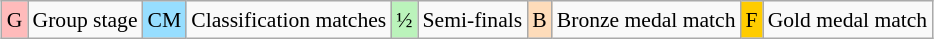<table class="wikitable" style="margin:0.5em auto; font-size:90%; line-height:1.25em; text-align:center;">
<tr>
<td style="background-color:#FFBBBB;">G</td>
<td>Group stage</td>
<td style="background-color:#97DEFF;">CM</td>
<td>Classification matches</td>
<td style="background-color:#BBF3BB;">½</td>
<td>Semi-finals</td>
<td style="background-color:#FEDCBA;">B</td>
<td>Bronze medal match</td>
<td style="background-color:#FFCC00;">F</td>
<td>Gold medal match</td>
</tr>
</table>
